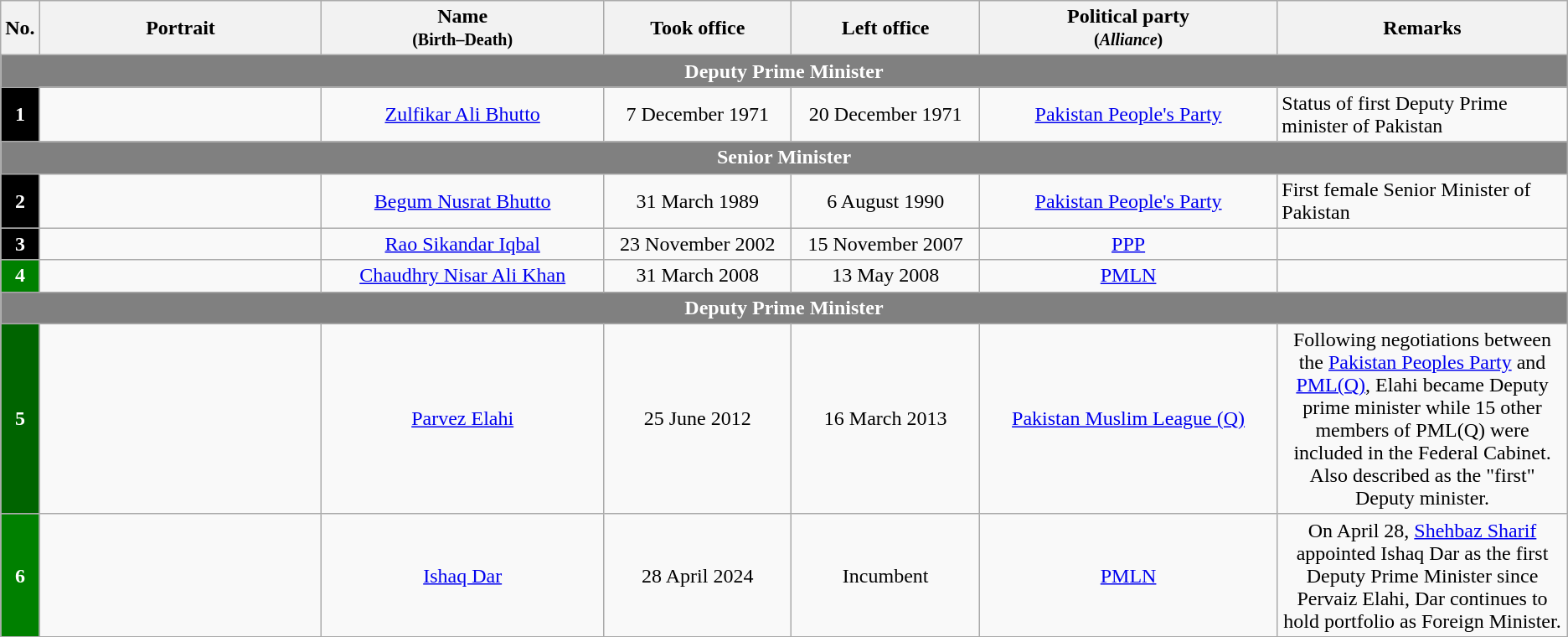<table class="wikitable plainrowheaders">
<tr>
<th width="1%">No.</th>
<th width="18%">Portrait</th>
<th width="18%">Name<br><small>(Birth–Death)</small></th>
<th width="12%">Took office</th>
<th width="12%">Left office</th>
<th width="19%">Political party<br><small>(<em>Alliance</em>)</small></th>
<th>Remarks</th>
</tr>
<tr>
<td colspan="9" style="text-align:center; background:grey; color:white"><strong>Deputy Prime Minister</strong></td>
</tr>
<tr>
<th align="center" style="background-color:Black; color:white">1</th>
<td align="center"></td>
<td align="center"><a href='#'>Zulfikar Ali Bhutto</a><br></td>
<td align="center">7 December 1971</td>
<td align="center">20 December 1971</td>
<td align="center"><a href='#'>Pakistan People's Party</a></td>
<td>Status of first Deputy Prime minister of Pakistan</td>
</tr>
<tr>
<td colspan="9" style="text-align:center; background:grey; color:white"><strong>Senior Minister</strong></td>
</tr>
<tr>
<th align="center" style="background-color:Black; color:white">2</th>
<td align="center"></td>
<td align="center"><a href='#'>Begum Nusrat Bhutto</a><br></td>
<td align="center">31 March 1989</td>
<td align="center">6 August 1990</td>
<td align="center"><a href='#'>Pakistan People's Party</a></td>
<td>First female Senior Minister of Pakistan</td>
</tr>
<tr>
<th align="center" style="background-color:Black; color:white">3</th>
<td align="center"></td>
<td align="center"><a href='#'>Rao Sikandar Iqbal</a><br></td>
<td align="center">23 November 2002</td>
<td align="center">15 November 2007</td>
<td align="center"><a href='#'>PPP</a></td>
<td></td>
</tr>
<tr>
<th align="center" style ="background-color:Green; color: white">4</th>
<td align="center"></td>
<td align="center"><a href='#'>Chaudhry Nisar Ali Khan</a><br></td>
<td align="center">31 March 2008</td>
<td align="center">13 May 2008</td>
<td align="center"><a href='#'>PMLN</a></td>
<td align="center"></td>
</tr>
<tr>
<td colspan="9" style="text-align:center; background:grey; color:white"><strong>Deputy Prime Minister</strong></td>
</tr>
<tr>
<th align="center" style="background-color:DarkGreen; color:white">5</th>
<td align="center"></td>
<td align="center"><a href='#'>Parvez Elahi</a><br></td>
<td align="center">25 June 2012</td>
<td align="center">16 March 2013</td>
<td align="center"><a href='#'>Pakistan Muslim League (Q)</a></td>
<td align="center">Following negotiations between the <a href='#'>Pakistan Peoples Party</a> and <a href='#'>PML(Q)</a>, Elahi became Deputy prime minister while 15 other members of PML(Q) were included in the Federal Cabinet. Also described as the "first" Deputy minister.</td>
</tr>
<tr>
<th align="center" style ="background-color:Green; color: white">6</th>
<td align="center"></td>
<td align="center"><a href='#'>Ishaq Dar</a><br></td>
<td align="center">28 April 2024</td>
<td align="center">Incumbent</td>
<td align="center"><a href='#'>PMLN</a></td>
<td align="center">On April 28, <a href='#'>Shehbaz Sharif</a> appointed Ishaq Dar as the first Deputy Prime Minister since Pervaiz Elahi, Dar continues to hold portfolio as Foreign Minister.</td>
</tr>
<tr>
</tr>
</table>
